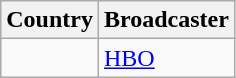<table class="wikitable">
<tr>
<th align=center>Country</th>
<th align=center>Broadcaster</th>
</tr>
<tr>
<td></td>
<td><a href='#'>HBO</a></td>
</tr>
</table>
